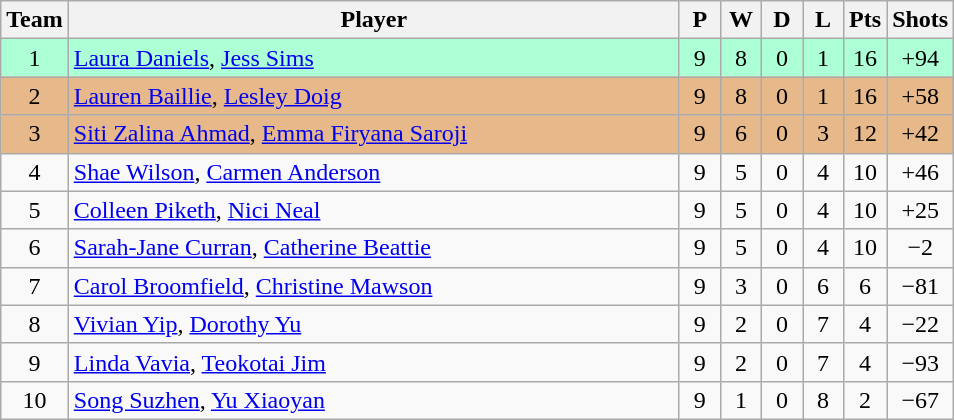<table class="wikitable" style="font-size: 100%">
<tr>
<th width=20>Team</th>
<th width=400>Player</th>
<th width=20>P</th>
<th width=20>W</th>
<th width=20>D</th>
<th width=20>L</th>
<th width=20>Pts</th>
<th width=20>Shots</th>
</tr>
<tr align=center style="background: #ADFFD6;">
<td>1</td>
<td align="left"> <a href='#'>Laura Daniels</a>, <a href='#'>Jess Sims</a></td>
<td>9</td>
<td>8</td>
<td>0</td>
<td>1</td>
<td>16</td>
<td>+94</td>
</tr>
<tr align=center style="background: #E6B88A;">
<td>2</td>
<td align="left"> <a href='#'>Lauren Baillie</a>, <a href='#'>Lesley Doig</a></td>
<td>9</td>
<td>8</td>
<td>0</td>
<td>1</td>
<td>16</td>
<td>+58</td>
</tr>
<tr align=center style="background: #E6B88A;">
<td>3</td>
<td align="left"> <a href='#'>Siti Zalina Ahmad</a>, <a href='#'>Emma Firyana Saroji</a></td>
<td>9</td>
<td>6</td>
<td>0</td>
<td>3</td>
<td>12</td>
<td>+42</td>
</tr>
<tr align=center>
<td>4</td>
<td align="left"> <a href='#'>Shae Wilson</a>, <a href='#'>Carmen Anderson</a></td>
<td>9</td>
<td>5</td>
<td>0</td>
<td>4</td>
<td>10</td>
<td>+46</td>
</tr>
<tr align=center>
<td>5</td>
<td align="left"> <a href='#'>Colleen Piketh</a>, <a href='#'>Nici Neal</a></td>
<td>9</td>
<td>5</td>
<td>0</td>
<td>4</td>
<td>10</td>
<td>+25</td>
</tr>
<tr align=center>
<td>6</td>
<td align="left"> <a href='#'>Sarah‑Jane Curran</a>, <a href='#'>Catherine Beattie</a></td>
<td>9</td>
<td>5</td>
<td>0</td>
<td>4</td>
<td>10</td>
<td>−2</td>
</tr>
<tr align=center>
<td>7</td>
<td align="left"> <a href='#'>Carol Broomfield</a>, <a href='#'>Christine Mawson</a></td>
<td>9</td>
<td>3</td>
<td>0</td>
<td>6</td>
<td>6</td>
<td>−81</td>
</tr>
<tr align=center>
<td>8</td>
<td align="left"> <a href='#'>Vivian Yip</a>, <a href='#'>Dorothy Yu</a></td>
<td>9</td>
<td>2</td>
<td>0</td>
<td>7</td>
<td>4</td>
<td>−22</td>
</tr>
<tr align=center>
<td>9</td>
<td align="left"> <a href='#'>Linda Vavia</a>, <a href='#'>Teokotai Jim</a></td>
<td>9</td>
<td>2</td>
<td>0</td>
<td>7</td>
<td>4</td>
<td>−93</td>
</tr>
<tr align=center>
<td>10</td>
<td align="left"> <a href='#'>Song Suzhen</a>, <a href='#'>Yu Xiaoyan</a></td>
<td>9</td>
<td>1</td>
<td>0</td>
<td>8</td>
<td>2</td>
<td>−67</td>
</tr>
</table>
